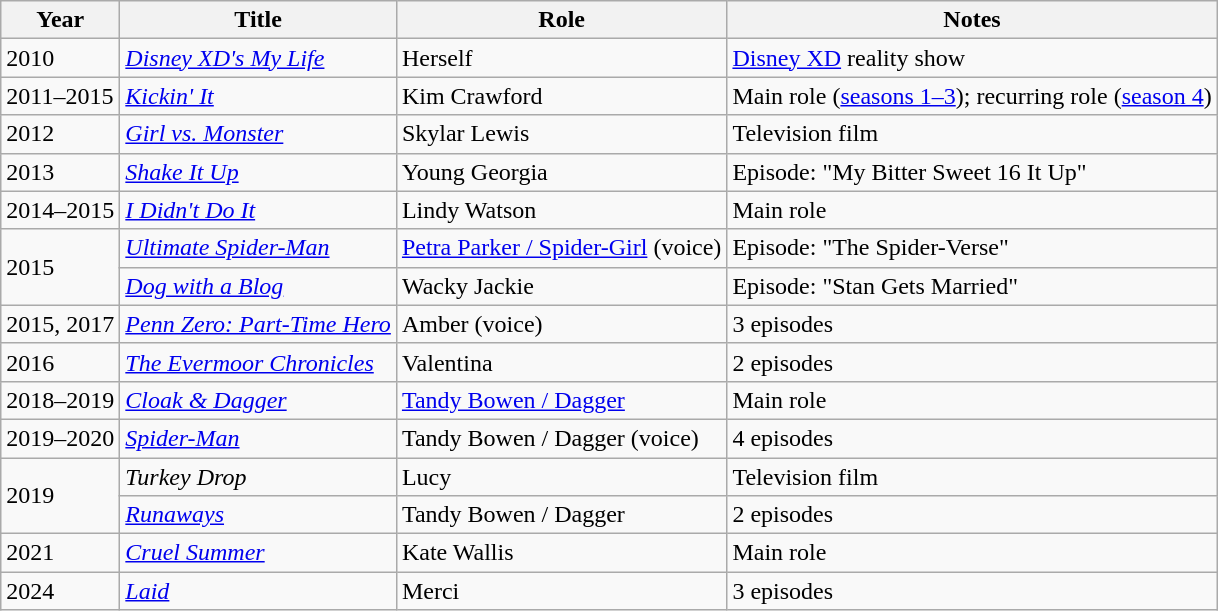<table class="wikitable sortable">
<tr>
<th>Year</th>
<th>Title</th>
<th>Role</th>
<th class="unsortable">Notes</th>
</tr>
<tr>
<td>2010</td>
<td><em><a href='#'>Disney XD's My Life</a></em></td>
<td>Herself</td>
<td><a href='#'>Disney XD</a> reality show</td>
</tr>
<tr>
<td>2011–2015</td>
<td><em><a href='#'>Kickin' It</a></em></td>
<td>Kim Crawford</td>
<td>Main role (<a href='#'>seasons 1–3</a>); recurring role (<a href='#'>season 4</a>)</td>
</tr>
<tr>
<td>2012</td>
<td><em><a href='#'>Girl vs. Monster</a></em></td>
<td>Skylar Lewis</td>
<td>Television film</td>
</tr>
<tr>
<td>2013</td>
<td><em><a href='#'>Shake It Up</a></em></td>
<td>Young Georgia</td>
<td>Episode: "My Bitter Sweet 16 It Up"</td>
</tr>
<tr>
<td>2014–2015</td>
<td><em><a href='#'>I Didn't Do It</a></em></td>
<td>Lindy Watson</td>
<td>Main role</td>
</tr>
<tr>
<td rowspan="2">2015</td>
<td><em><a href='#'>Ultimate Spider-Man</a></em></td>
<td><a href='#'>Petra Parker / Spider-Girl</a> (voice)</td>
<td>Episode: "The Spider-Verse"</td>
</tr>
<tr>
<td><em><a href='#'>Dog with a Blog</a></em></td>
<td>Wacky Jackie</td>
<td>Episode: "Stan Gets Married"</td>
</tr>
<tr>
<td>2015, 2017</td>
<td><em><a href='#'>Penn Zero: Part-Time Hero</a></em></td>
<td>Amber (voice)</td>
<td>3 episodes</td>
</tr>
<tr>
<td>2016</td>
<td data-sort-value="Evermoor Chronicles, The"><em><a href='#'>The Evermoor Chronicles</a></em></td>
<td>Valentina</td>
<td>2 episodes</td>
</tr>
<tr>
<td>2018–2019</td>
<td><em><a href='#'>Cloak & Dagger</a></em></td>
<td><a href='#'>Tandy Bowen / Dagger</a></td>
<td>Main role</td>
</tr>
<tr>
<td>2019–2020</td>
<td><em><a href='#'>Spider-Man</a></em></td>
<td>Tandy Bowen / Dagger (voice)</td>
<td>4 episodes</td>
</tr>
<tr>
<td rowspan="2">2019</td>
<td><em>Turkey Drop</em></td>
<td>Lucy</td>
<td>Television film</td>
</tr>
<tr>
<td><em><a href='#'>Runaways</a></em></td>
<td>Tandy Bowen / Dagger</td>
<td>2 episodes</td>
</tr>
<tr>
<td>2021</td>
<td><em><a href='#'>Cruel Summer</a></em></td>
<td>Kate Wallis</td>
<td>Main role</td>
</tr>
<tr>
<td>2024</td>
<td><em><a href='#'>Laid</a></em></td>
<td>Merci</td>
<td>3 episodes</td>
</tr>
</table>
